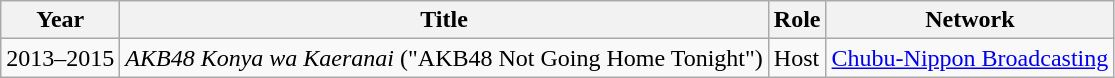<table class="wikitable">
<tr>
<th>Year</th>
<th>Title</th>
<th>Role</th>
<th>Network</th>
</tr>
<tr>
<td>2013–2015</td>
<td><em>AKB48 Konya wa Kaeranai</em> ("AKB48 Not Going Home Tonight")</td>
<td>Host </td>
<td><a href='#'>Chubu-Nippon Broadcasting</a></td>
</tr>
</table>
